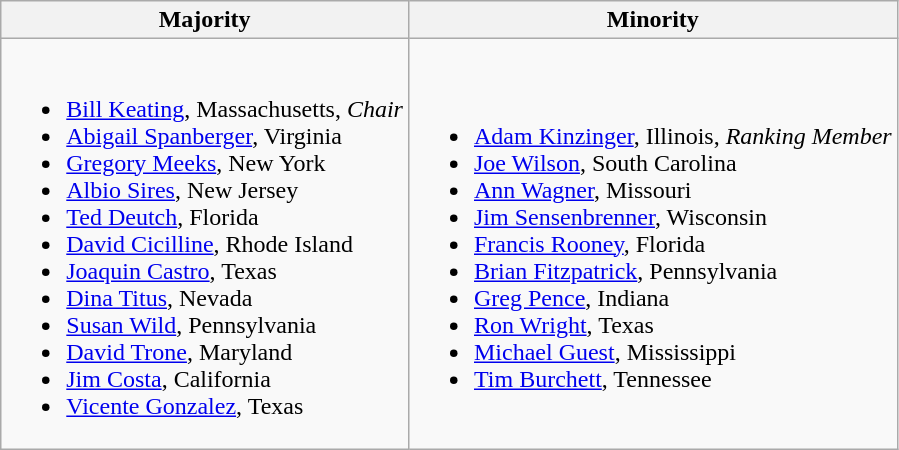<table class=wikitable>
<tr>
<th>Majority</th>
<th>Minority</th>
</tr>
<tr>
<td><br><ul><li><a href='#'>Bill Keating</a>, Massachusetts, <em>Chair</em></li><li><a href='#'>Abigail Spanberger</a>, Virginia</li><li><a href='#'>Gregory Meeks</a>, New York</li><li><a href='#'>Albio Sires</a>, New Jersey</li><li><a href='#'>Ted Deutch</a>, Florida</li><li><a href='#'>David Cicilline</a>, Rhode Island</li><li><a href='#'>Joaquin Castro</a>, Texas</li><li><a href='#'>Dina Titus</a>, Nevada</li><li><a href='#'>Susan Wild</a>, Pennsylvania</li><li><a href='#'>David Trone</a>, Maryland</li><li><a href='#'>Jim Costa</a>, California</li><li><a href='#'>Vicente Gonzalez</a>, Texas</li></ul></td>
<td><br><ul><li><a href='#'>Adam Kinzinger</a>, Illinois, <em>Ranking Member</em></li><li><a href='#'>Joe Wilson</a>, South Carolina</li><li><a href='#'>Ann Wagner</a>, Missouri</li><li><a href='#'>Jim Sensenbrenner</a>, Wisconsin</li><li><a href='#'>Francis Rooney</a>, Florida</li><li><a href='#'>Brian Fitzpatrick</a>, Pennsylvania</li><li><a href='#'>Greg Pence</a>, Indiana</li><li><a href='#'>Ron Wright</a>, Texas</li><li><a href='#'>Michael Guest</a>, Mississippi</li><li><a href='#'>Tim Burchett</a>, Tennessee</li></ul></td>
</tr>
</table>
